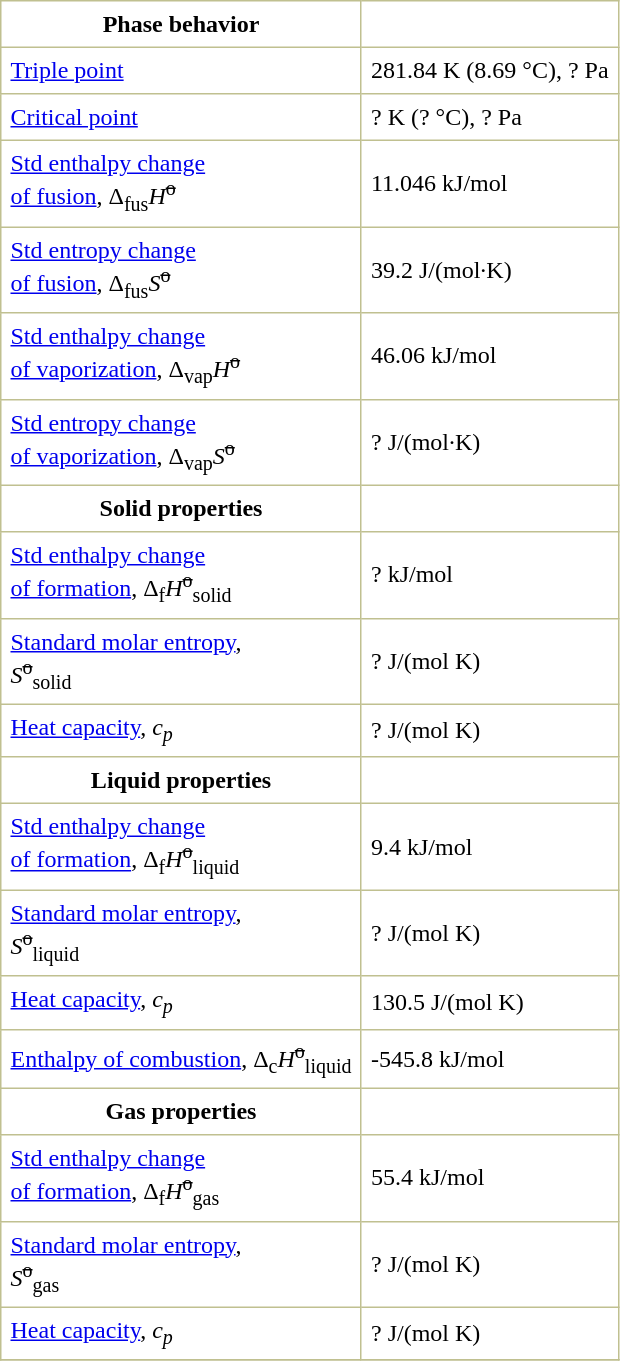<table border="1" cellspacing="0" cellpadding="6" style="margin: 0 0 0 0.5em; background: #FFFFFF; border-collapse: collapse; border-color: #C0C090;">
<tr>
<th>Phase behavior</th>
</tr>
<tr>
<td><a href='#'>Triple point</a></td>
<td>281.84 K (8.69 °C), ? Pa</td>
</tr>
<tr>
<td><a href='#'>Critical point</a></td>
<td>? K (? °C), ? Pa</td>
</tr>
<tr>
<td><a href='#'>Std enthalpy change<br>of fusion</a>, Δ<sub>fus</sub><em>H</em><sup><s>o</s></sup></td>
<td>11.046 kJ/mol</td>
</tr>
<tr>
<td><a href='#'>Std entropy change<br>of fusion</a>, Δ<sub>fus</sub><em>S</em><sup><s>o</s></sup></td>
<td>39.2 J/(mol·K)</td>
</tr>
<tr>
<td><a href='#'>Std enthalpy change<br>of vaporization</a>, Δ<sub>vap</sub><em>H</em><sup><s>o</s></sup></td>
<td>46.06	 kJ/mol</td>
</tr>
<tr>
<td><a href='#'>Std entropy change<br>of vaporization</a>, Δ<sub>vap</sub><em>S</em><sup><s>o</s></sup></td>
<td>? J/(mol·K)</td>
</tr>
<tr>
<th>Solid properties</th>
</tr>
<tr>
<td><a href='#'>Std enthalpy change<br>of formation</a>, Δ<sub>f</sub><em>H</em><sup><s>o</s></sup><sub>solid</sub></td>
<td>? kJ/mol</td>
</tr>
<tr>
<td><a href='#'>Standard molar entropy</a>,<br><em>S</em><sup><s>o</s></sup><sub>solid</sub></td>
<td>? J/(mol K)</td>
</tr>
<tr>
<td><a href='#'>Heat capacity</a>, <em>c<sub>p</sub></em></td>
<td>? J/(mol K)</td>
</tr>
<tr>
<th>Liquid properties</th>
</tr>
<tr>
<td><a href='#'>Std enthalpy change<br>of formation</a>, Δ<sub>f</sub><em>H</em><sup><s>o</s></sup><sub>liquid</sub></td>
<td>9.4 kJ/mol</td>
</tr>
<tr>
<td><a href='#'>Standard molar entropy</a>,<br><em>S</em><sup><s>o</s></sup><sub>liquid</sub></td>
<td>? J/(mol K)</td>
</tr>
<tr>
<td><a href='#'>Heat capacity</a>, <em>c<sub>p</sub></em></td>
<td>130.5 J/(mol K)</td>
</tr>
<tr>
<td><a href='#'>Enthalpy of combustion</a>, Δ<sub>c</sub><em>H</em><sup><s>o</s></sup><sub>liquid</sub></td>
<td>-545.8 kJ/mol</td>
</tr>
<tr>
<th>Gas properties</th>
</tr>
<tr>
<td><a href='#'>Std enthalpy change<br>of formation</a>, Δ<sub>f</sub><em>H</em><sup><s>o</s></sup><sub>gas</sub></td>
<td>55.4 kJ/mol</td>
</tr>
<tr>
<td><a href='#'>Standard molar entropy</a>,<br><em>S</em><sup><s>o</s></sup><sub>gas</sub></td>
<td>? J/(mol K)</td>
</tr>
<tr>
<td><a href='#'>Heat capacity</a>, <em>c<sub>p</sub></em></td>
<td>? J/(mol K)</td>
</tr>
<tr>
</tr>
</table>
